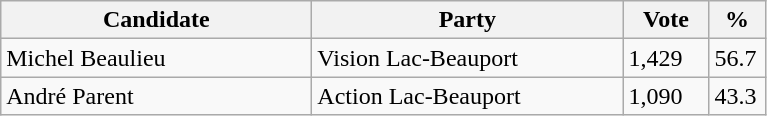<table class="wikitable">
<tr>
<th bgcolor="#DDDDFF" width="200px">Candidate</th>
<th bgcolor="#DDDDFF" width="200px">Party</th>
<th bgcolor="#DDDDFF" width="50px">Vote</th>
<th bgcolor="#DDDDFF" width="30px">%</th>
</tr>
<tr>
<td>Michel Beaulieu</td>
<td>Vision Lac-Beauport</td>
<td>1,429</td>
<td>56.7</td>
</tr>
<tr>
<td>André Parent</td>
<td>Action Lac-Beauport</td>
<td>1,090</td>
<td>43.3</td>
</tr>
</table>
